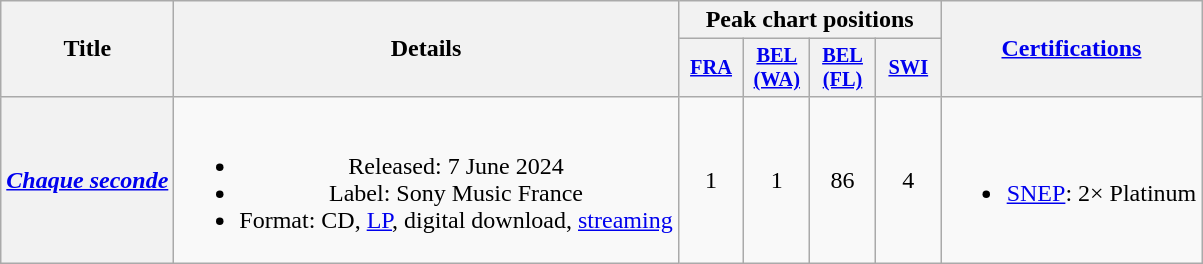<table class="wikitable plainrowheaders" style="text-align:center">
<tr>
<th scope="col" rowspan="2">Title</th>
<th scope="col" rowspan="2">Details</th>
<th scope="col" colspan="4">Peak chart positions</th>
<th scope="col" rowspan="2"><a href='#'>Certifications</a></th>
</tr>
<tr>
<th scope="col" style="width:2.75em;font-size:85%;"><a href='#'>FRA</a><br></th>
<th scope="col" style="width:2.75em;font-size:85%;"><a href='#'>BEL<br>(WA)</a><br></th>
<th scope="col" style="width:2.75em;font-size:85%;"><a href='#'>BEL<br>(FL)</a><br></th>
<th scope="col" style="width:2.75em;font-size:85%;"><a href='#'>SWI</a><br></th>
</tr>
<tr>
<th scope="row"><em><a href='#'>Chaque seconde</a></em></th>
<td><br><ul><li>Released: 7 June 2024</li><li>Label: Sony Music France</li><li>Format: CD, <a href='#'>LP</a>, digital download, <a href='#'>streaming</a></li></ul></td>
<td>1</td>
<td>1</td>
<td>86</td>
<td>4</td>
<td><br><ul><li><a href='#'>SNEP</a>: 2× Platinum</li></ul></td>
</tr>
</table>
